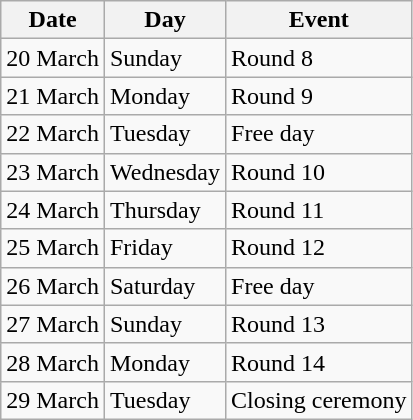<table class="wikitable">
<tr>
<th>Date</th>
<th>Day</th>
<th>Event</th>
</tr>
<tr>
<td>20 March</td>
<td>Sunday</td>
<td>Round 8</td>
</tr>
<tr>
<td>21 March</td>
<td>Monday</td>
<td>Round 9</td>
</tr>
<tr>
<td>22 March</td>
<td>Tuesday</td>
<td>Free day</td>
</tr>
<tr>
<td>23 March</td>
<td>Wednesday</td>
<td>Round 10</td>
</tr>
<tr>
<td>24 March</td>
<td>Thursday</td>
<td>Round 11</td>
</tr>
<tr>
<td>25 March</td>
<td>Friday</td>
<td>Round 12</td>
</tr>
<tr>
<td>26 March</td>
<td>Saturday</td>
<td>Free day</td>
</tr>
<tr>
<td>27 March</td>
<td>Sunday</td>
<td>Round 13</td>
</tr>
<tr>
<td>28 March</td>
<td>Monday</td>
<td>Round 14</td>
</tr>
<tr>
<td>29 March</td>
<td>Tuesday</td>
<td>Closing ceremony</td>
</tr>
</table>
